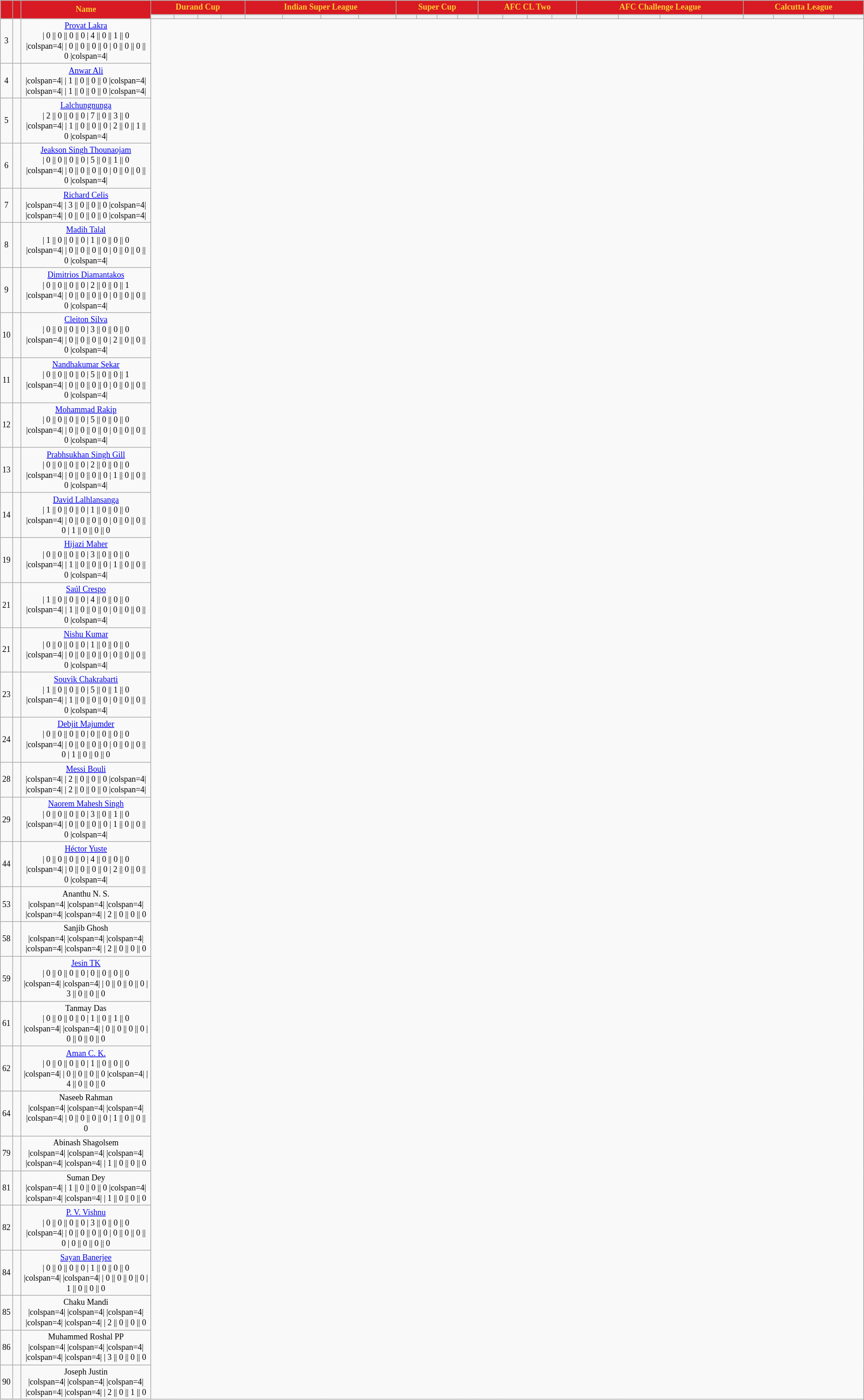<table class="wikitable sortable" style="text-align:center; font-size:75%; width:100%;">
<tr>
<th style="background:#d71a23; color:#ffcd31; text-align:center; width:1%;" rowspan="2"></th>
<th style="background:#d71a23; color:#ffcd31; text-align:center; width:1%;" rowspan="2"></th>
<th style="background:#d71a23; color:#ffcd31; text-align:center; width:15%;" rowspan="2">Name</th>
<th colspan="4" style="background:#d71a23; color:#ffcd31; text-align:center;">Durand Cup</th>
<th colspan="4" style="background:#d71a23; color:#ffcd31; text-align:center;">Indian Super League</th>
<th colspan="4" style="background:#d71a23; color:#ffcd31; text-align:center;">Super Cup</th>
<th colspan="4" style="background:#d71a23; color:#ffcd31; text-align:center;">AFC CL Two</th>
<th colspan="4" style="background:#d71a23; color:#ffcd31; text-align:center;">AFC Challenge League</th>
<th colspan="4" style="background:#d71a23; color:#ffcd31; text-align:center;">Calcutta League</th>
</tr>
<tr>
<th></th>
<th></th>
<th></th>
<th></th>
<th></th>
<th></th>
<th></th>
<th></th>
<th></th>
<th></th>
<th></th>
<th></th>
<th></th>
<th></th>
<th></th>
<th></th>
<th></th>
<th></th>
<th></th>
<th></th>
<th></th>
<th></th>
<th></th>
<th></th>
</tr>
<tr>
<td>3</td>
<td></td>
<td><a href='#'>Provat Lakra</a><br>| 0 || 0 || 0 || 0
| 4 || 0 || 1 || 0
|colspan=4| 
| 0 || 0 || 0 || 0
| 0 || 0 || 0 || 0
|colspan=4| </td>
</tr>
<tr>
<td>4</td>
<td></td>
<td><a href='#'>Anwar Ali</a><br>|colspan=4| 
| 1 || 0 || 0 || 0
|colspan=4| 
|colspan=4| 
| 1 || 0 || 0 || 0
|colspan=4| </td>
</tr>
<tr>
<td>5</td>
<td></td>
<td><a href='#'>Lalchungnunga</a><br>| 2 || 0 || 0 || 0
| 7 || 0 || 3 || 0
|colspan=4| 
| 1 || 0 || 0 || 0
| 2 || 0 || 1 || 0
|colspan=4| </td>
</tr>
<tr>
<td>6</td>
<td></td>
<td><a href='#'>Jeakson Singh Thounaojam</a><br>| 0 || 0 || 0 || 0
| 5 || 0 || 1 || 0
|colspan=4| 
| 0 || 0 || 0 || 0
| 0 || 0 || 0 || 0
|colspan=4| </td>
</tr>
<tr>
<td>7</td>
<td></td>
<td><a href='#'>Richard Celis</a><br>|colspan=4| 
| 3 || 0 || 0 || 0
|colspan=4| 
|colspan=4| 
| 0 || 0 || 0 || 0
|colspan=4| </td>
</tr>
<tr>
<td>8</td>
<td></td>
<td><a href='#'>Madih Talal</a><br>| 1 || 0 || 0 || 0
| 1 || 0 || 0 || 0
|colspan=4| 
| 0 || 0 || 0 || 0
| 0 || 0 || 0 || 0
|colspan=4| </td>
</tr>
<tr>
<td>9</td>
<td></td>
<td><a href='#'>Dimitrios Diamantakos</a><br>| 0 || 0 || 0 || 0
| 2 || 0 || 0 || 1
|colspan=4| 
| 0 || 0 || 0 || 0
| 0 || 0 || 0 || 0
|colspan=4| </td>
</tr>
<tr>
<td>10</td>
<td></td>
<td><a href='#'>Cleiton Silva</a><br>| 0 || 0 || 0 || 0
| 3 || 0 || 0 || 0
|colspan=4| 
| 0 || 0 || 0 || 0
| 2 || 0 || 0 || 0
|colspan=4| </td>
</tr>
<tr>
<td>11</td>
<td></td>
<td><a href='#'>Nandhakumar Sekar</a><br>| 0 || 0 || 0 || 0
| 5 || 0 || 0 || 1
|colspan=4| 
| 0 || 0 || 0 || 0
| 0 || 0 || 0 || 0
|colspan=4| </td>
</tr>
<tr>
<td>12</td>
<td></td>
<td><a href='#'>Mohammad Rakip</a><br>| 0 || 0 || 0 || 0
| 5 || 0 || 0 || 0
|colspan=4| 
| 0 || 0 || 0 || 0
| 0 || 0 || 0 || 0
|colspan=4| </td>
</tr>
<tr>
<td>13</td>
<td></td>
<td><a href='#'>Prabhsukhan Singh Gill</a><br>| 0 || 0 || 0 || 0
| 2 || 0 || 0 || 0
|colspan=4| 
| 0 || 0 || 0 || 0
| 1 || 0 || 0 || 0
|colspan=4| </td>
</tr>
<tr>
<td>14</td>
<td></td>
<td><a href='#'>David Lalhlansanga</a><br>| 1 || 0 || 0 || 0
| 1 || 0 || 0 || 0
|colspan=4| 
| 0 || 0 || 0 || 0
| 0 || 0 || 0 || 0
| 1 || 0 || 0 || 0</td>
</tr>
<tr>
<td>19</td>
<td></td>
<td><a href='#'>Hijazi Maher</a><br>| 0 || 0 || 0 || 0
| 3 || 0 || 0 || 0
|colspan=4| 
| 1 || 0 || 0 || 0
| 1 || 0 || 0 || 0
|colspan=4| </td>
</tr>
<tr>
<td>21</td>
<td></td>
<td><a href='#'>Saúl Crespo</a><br>| 1 || 0 || 0 || 0
| 4 || 0 || 0 || 0
|colspan=4| 
| 1 || 0 || 0 || 0
| 0 || 0 || 0 || 0
|colspan=4| </td>
</tr>
<tr>
<td>21</td>
<td></td>
<td><a href='#'>Nishu Kumar</a><br>| 0 || 0 || 0 || 0
| 1 || 0 || 0 || 0
|colspan=4| 
| 0 || 0 || 0 || 0
| 0 || 0 || 0 || 0
|colspan=4| </td>
</tr>
<tr>
<td>23</td>
<td></td>
<td><a href='#'>Souvik Chakrabarti</a><br>| 1 || 0 || 0 || 0
| 5 || 0 || 1 || 0
|colspan=4| 
| 1 || 0 || 0 || 0
| 0 || 0 || 0 || 0
|colspan=4| </td>
</tr>
<tr>
<td>24</td>
<td></td>
<td><a href='#'>Debjit Majumder</a><br>| 0 || 0 || 0 || 0
| 0 || 0 || 0 || 0
|colspan=4| 
| 0 || 0 || 0 || 0
| 0 || 0 || 0 || 0
| 1 || 0 || 0 || 0</td>
</tr>
<tr>
<td>28</td>
<td></td>
<td><a href='#'>Messi Bouli</a><br>|colspan=4| 
| 2 || 0 || 0 || 0
|colspan=4| 
|colspan=4| 
| 2 || 0 || 0 || 0
|colspan=4| </td>
</tr>
<tr>
<td>29</td>
<td></td>
<td><a href='#'>Naorem Mahesh Singh</a><br>| 0 || 0 || 0 || 0
| 3 || 0 || 1 || 0
|colspan=4| 
| 0 || 0 || 0 || 0
| 1 || 0 || 0 || 0
|colspan=4| </td>
</tr>
<tr>
<td>44</td>
<td></td>
<td><a href='#'>Héctor Yuste</a><br>| 0 || 0 || 0 || 0
| 4 || 0 || 0 || 0
|colspan=4| 
| 0 || 0 || 0 || 0
| 2 || 0 || 0 || 0
|colspan=4| </td>
</tr>
<tr>
<td>53</td>
<td></td>
<td>Ananthu N. S.<br>|colspan=4| 
|colspan=4| 
|colspan=4| 
|colspan=4| 
|colspan=4| 
| 2 || 0 || 0 || 0</td>
</tr>
<tr>
<td>58</td>
<td></td>
<td>Sanjib Ghosh<br>|colspan=4| 
|colspan=4| 
|colspan=4| 
|colspan=4| 
|colspan=4| 
| 2 || 0 || 0 || 0</td>
</tr>
<tr>
<td>59</td>
<td></td>
<td><a href='#'>Jesin TK</a><br>| 0 || 0 || 0 || 0
| 0 || 0 || 0 || 0
|colspan=4| 
|colspan=4| 
| 0 || 0 || 0 || 0
| 3 || 0 || 0 || 0</td>
</tr>
<tr>
<td>61</td>
<td></td>
<td>Tanmay Das<br>| 0 || 0 || 0 || 0
| 1 || 0 || 1 || 0
|colspan=4| 
|colspan=4| 
| 0 || 0 || 0 || 0
| 0 || 0 || 0 || 0</td>
</tr>
<tr>
<td>62</td>
<td></td>
<td><a href='#'>Aman C. K.</a><br>| 0 || 0 || 0 || 0
| 1 || 0 || 0 || 0
|colspan=4| 
| 0 || 0 || 0 || 0
|colspan=4| 
| 4 || 0 || 0 || 0</td>
</tr>
<tr>
<td>64</td>
<td></td>
<td>Naseeb Rahman<br>|colspan=4| 
|colspan=4| 
|colspan=4| 
|colspan=4| 
| 0 || 0 || 0 || 0
| 1 || 0 || 0 || 0</td>
</tr>
<tr>
<td>79</td>
<td></td>
<td>Abinash Shagolsem<br>|colspan=4| 
|colspan=4| 
|colspan=4| 
|colspan=4| 
|colspan=4| 
| 1 || 0 || 0 || 0</td>
</tr>
<tr>
<td>81</td>
<td></td>
<td>Suman Dey<br>|colspan=4| 
| 1 || 0 || 0 || 0
|colspan=4| 
|colspan=4| 
|colspan=4| 
| 1 || 0 || 0 || 0</td>
</tr>
<tr>
<td>82</td>
<td></td>
<td><a href='#'>P. V. Vishnu</a><br>| 0 || 0 || 0 || 0
| 3 || 0 || 0 || 0
|colspan=4| 
| 0 || 0 || 0 || 0
| 0 || 0 || 0 || 0
| 0 || 0 || 0 || 0</td>
</tr>
<tr>
<td>84</td>
<td></td>
<td><a href='#'>Sayan Banerjee</a><br>| 0 || 0 || 0 || 0
| 1 || 0 || 0 || 0
|colspan=4| 
|colspan=4| 
| 0 || 0 || 0 || 0
| 1 || 0 || 0 || 0</td>
</tr>
<tr>
<td>85</td>
<td></td>
<td>Chaku Mandi<br>|colspan=4| 
|colspan=4| 
|colspan=4| 
|colspan=4| 
|colspan=4| 
| 2 || 0 || 0 || 0</td>
</tr>
<tr>
<td>86</td>
<td></td>
<td>Muhammed Roshal PP<br>|colspan=4| 
|colspan=4| 
|colspan=4| 
|colspan=4| 
|colspan=4| 
| 3 || 0 || 0 || 0</td>
</tr>
<tr>
<td>90</td>
<td></td>
<td>Joseph Justin<br>|colspan=4| 
|colspan=4| 
|colspan=4| 
|colspan=4| 
|colspan=4| 
| 2 || 0 || 1 || 0</td>
</tr>
<tr>
</tr>
</table>
